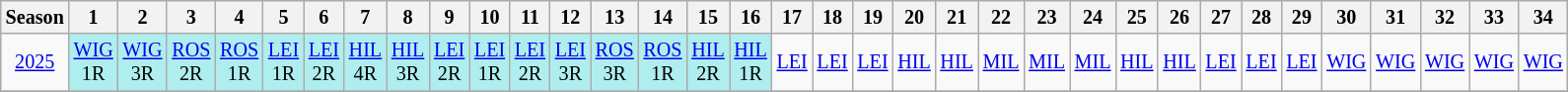<table class="wikitable" style="width:20%; margin:0; font-size:84%">
<tr>
<th>Season</th>
<th>1</th>
<th>2</th>
<th>3</th>
<th>4</th>
<th>5</th>
<th>6</th>
<th>7</th>
<th>8</th>
<th>9</th>
<th>10</th>
<th>11</th>
<th>12</th>
<th>13</th>
<th>14</th>
<th>15</th>
<th>16</th>
<th>17</th>
<th>18</th>
<th>19</th>
<th>20</th>
<th>21</th>
<th>22</th>
<th>23</th>
<th>24</th>
<th>25</th>
<th>26</th>
<th>27</th>
<th>28</th>
<th>29</th>
<th>30</th>
<th>31</th>
<th>32</th>
<th>33</th>
<th>34</th>
</tr>
<tr>
<td style="text-align:center; "background:#efefef;"><a href='#'>2025</a></td>
<td style="text-align:center; background:#afeeee;"><a href='#'>WIG</a><br>1R</td>
<td style="text-align:center; background:#afeeee;"><a href='#'>WIG</a><br>3R</td>
<td style="text-align:center; background:#afeeee;"><a href='#'>ROS</a><br>2R</td>
<td style="text-align:center; background:#afeeee;"><a href='#'>ROS</a><br>1R</td>
<td style="text-align:center; background:#afeeee;"><a href='#'>LEI</a><br>1R</td>
<td style="text-align:center; background:#afeeee;"><a href='#'>LEI</a><br>2R</td>
<td style="text-align:center; background:#afeeee;"><a href='#'>HIL</a><br>4R</td>
<td style="text-align:center; background:#afeeee;"><a href='#'>HIL</a><br>3R</td>
<td style="text-align:center; background:#afeeee;"><a href='#'>LEI</a><br>2R</td>
<td style="text-align:center; background:#afeeee;"><a href='#'>LEI</a><br>1R</td>
<td style="text-align:center; background:#afeeee;"><a href='#'>LEI</a><br>2R</td>
<td style="text-align:center; background:#afeeee;"><a href='#'>LEI</a><br>3R</td>
<td style="text-align:center; background:#afeeee;"><a href='#'>ROS</a><br>3R</td>
<td style="text-align:center; background:#afeeee;"><a href='#'>ROS</a><br>1R</td>
<td style="text-align:center; background:#afeeee;"><a href='#'>HIL</a><br>2R</td>
<td style="text-align:center; background:#afeeee;"><a href='#'>HIL</a><br>1R</td>
<td style="text-align:center; background:#;"><a href='#'>LEI</a><br></td>
<td style="text-align:center; background:#;"><a href='#'>LEI</a><br></td>
<td style="text-align:center; background:#;"><a href='#'>LEI</a><br></td>
<td style="text-align:center; background:#;"><a href='#'>HIL</a><br></td>
<td style="text-align:center; background:#;"><a href='#'>HIL</a><br></td>
<td style="text-align:center; background:#;"><a href='#'>MIL</a><br></td>
<td style="text-align:center; background:#;"><a href='#'>MIL</a><br></td>
<td style="text-align:center; background:#;"><a href='#'>MIL</a><br></td>
<td style="text-align:center; background:#;"><a href='#'>HIL</a><br></td>
<td style="text-align:center; background:#;"><a href='#'>HIL</a><br></td>
<td style="text-align:center; background:#;"><a href='#'>LEI</a><br></td>
<td style="text-align:center; background:#;"><a href='#'>LEI</a><br></td>
<td style="text-align:center; background:#;"><a href='#'>LEI</a><br></td>
<td style="text-align:center; background:#;"><a href='#'>WIG</a><br></td>
<td style="text-align:center; background:#;"><a href='#'>WIG</a><br></td>
<td style="text-align:center; background:#;"><a href='#'>WIG</a><br></td>
<td style="text-align:center; background:#;"><a href='#'>WIG</a><br></td>
<td style="text-align:center; background:#;"><a href='#'>WIG</a><br></td>
</tr>
<tr>
</tr>
</table>
